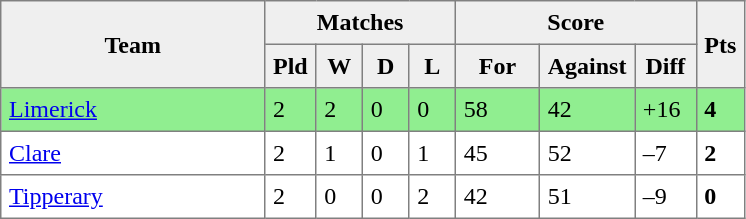<table style=border-collapse:collapse border=1 cellspacing=0 cellpadding=5>
<tr align=center bgcolor=#efefef>
<th rowspan=2 width=165>Team</th>
<th colspan=4>Matches</th>
<th colspan=3>Score</th>
<th rowspan=2width=20>Pts</th>
</tr>
<tr align=center bgcolor=#efefef>
<th width=20>Pld</th>
<th width=20>W</th>
<th width=20>D</th>
<th width=20>L</th>
<th width=45>For</th>
<th width=45>Against</th>
<th width=30>Diff</th>
</tr>
<tr bgcolor=#90EE90>
<td style="text-align:left;"><a href='#'>Limerick</a></td>
<td>2</td>
<td>2</td>
<td>0</td>
<td>0</td>
<td>58</td>
<td>42</td>
<td>+16</td>
<td><strong>4</strong></td>
</tr>
<tr>
<td style="text-align:left;"><a href='#'>Clare</a></td>
<td>2</td>
<td>1</td>
<td>0</td>
<td>1</td>
<td>45</td>
<td>52</td>
<td>–7</td>
<td><strong>2</strong></td>
</tr>
<tr>
<td style="text-align:left;"><a href='#'>Tipperary</a></td>
<td>2</td>
<td>0</td>
<td>0</td>
<td>2</td>
<td>42</td>
<td>51</td>
<td>–9</td>
<td><strong>0</strong></td>
</tr>
</table>
